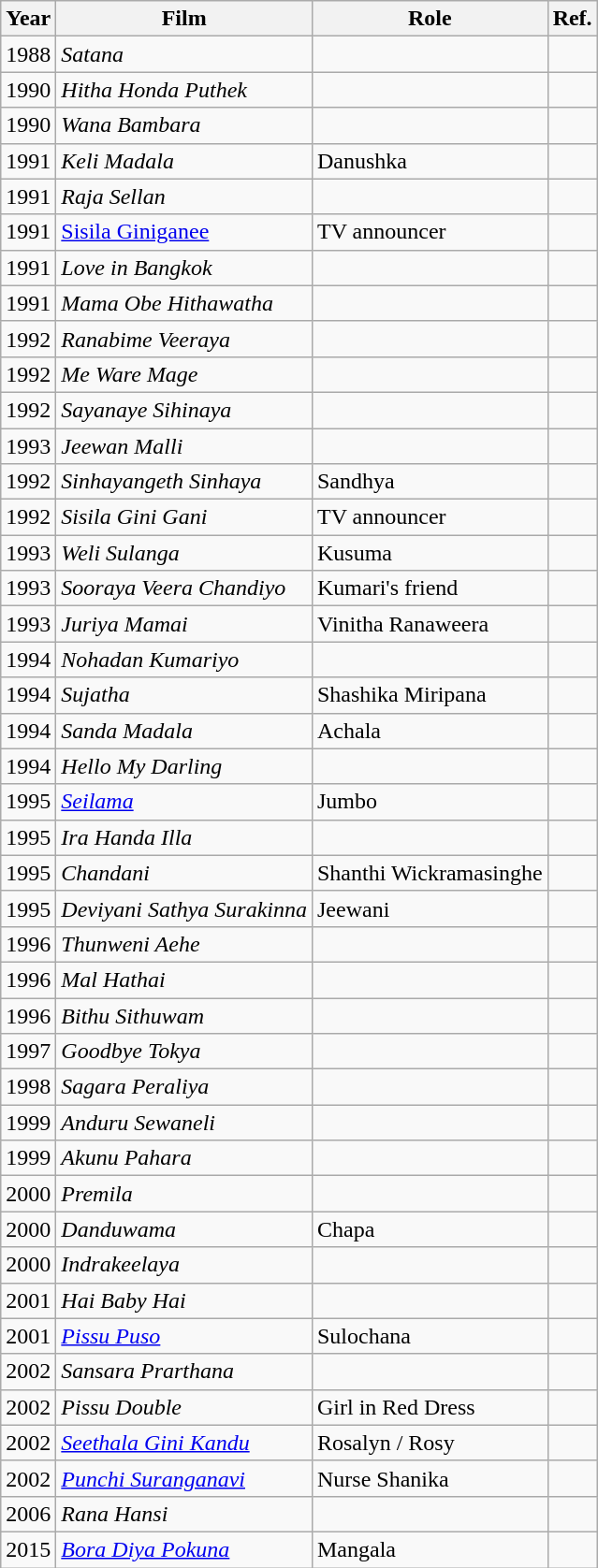<table class="wikitable">
<tr>
<th>Year</th>
<th>Film</th>
<th>Role</th>
<th>Ref.</th>
</tr>
<tr>
<td>1988</td>
<td><em>Satana</em></td>
<td></td>
<td></td>
</tr>
<tr>
<td>1990</td>
<td><em>Hitha Honda Puthek</em></td>
<td></td>
<td></td>
</tr>
<tr>
<td>1990</td>
<td><em>Wana Bambara</em></td>
<td></td>
<td></td>
</tr>
<tr>
<td>1991</td>
<td><em>Keli Madala</em></td>
<td>Danushka</td>
<td></td>
</tr>
<tr>
<td>1991</td>
<td><em>Raja Sellan</em></td>
<td></td>
<td></td>
</tr>
<tr>
<td>1991</td>
<td><a href='#'>Sisila Giniganee</a></td>
<td>TV announcer</td>
<td></td>
</tr>
<tr>
<td>1991</td>
<td><em>Love in Bangkok</em></td>
<td></td>
<td></td>
</tr>
<tr>
<td>1991</td>
<td><em>Mama Obe Hithawatha</em></td>
<td></td>
<td></td>
</tr>
<tr>
<td>1992</td>
<td><em>Ranabime Veeraya</em></td>
<td></td>
<td></td>
</tr>
<tr>
<td>1992</td>
<td><em>Me Ware Mage</em></td>
<td></td>
<td></td>
</tr>
<tr>
<td>1992</td>
<td><em>Sayanaye Sihinaya</em></td>
<td></td>
<td></td>
</tr>
<tr>
<td>1993</td>
<td><em>Jeewan Malli</em></td>
<td></td>
<td></td>
</tr>
<tr>
<td>1992</td>
<td><em>Sinhayangeth Sinhaya</em></td>
<td>Sandhya</td>
<td></td>
</tr>
<tr>
<td>1992</td>
<td><em>Sisila Gini Gani</em></td>
<td>TV announcer</td>
<td></td>
</tr>
<tr>
<td>1993</td>
<td><em>Weli Sulanga</em></td>
<td>Kusuma</td>
<td></td>
</tr>
<tr>
<td>1993</td>
<td><em>Sooraya Veera Chandiyo</em></td>
<td>Kumari's friend</td>
<td></td>
</tr>
<tr>
<td>1993</td>
<td><em>Juriya Mamai</em></td>
<td>Vinitha Ranaweera</td>
<td></td>
</tr>
<tr>
<td>1994</td>
<td><em>Nohadan Kumariyo</em></td>
<td></td>
<td></td>
</tr>
<tr>
<td>1994</td>
<td><em>Sujatha</em></td>
<td>Shashika Miripana</td>
<td></td>
</tr>
<tr>
<td>1994</td>
<td><em>Sanda Madala</em></td>
<td>Achala</td>
<td></td>
</tr>
<tr>
<td>1994</td>
<td><em>Hello My Darling</em></td>
<td></td>
<td></td>
</tr>
<tr>
<td>1995</td>
<td><em><a href='#'>Seilama</a></em></td>
<td>Jumbo</td>
<td></td>
</tr>
<tr>
<td>1995</td>
<td><em>Ira Handa Illa</em></td>
<td></td>
<td></td>
</tr>
<tr>
<td>1995</td>
<td><em>Chandani</em></td>
<td>Shanthi Wickramasinghe</td>
<td></td>
</tr>
<tr>
<td>1995</td>
<td><em>Deviyani Sathya Surakinna</em></td>
<td>Jeewani</td>
<td></td>
</tr>
<tr>
<td>1996</td>
<td><em>Thunweni Aehe</em></td>
<td></td>
<td></td>
</tr>
<tr>
<td>1996</td>
<td><em>Mal Hathai</em></td>
<td></td>
<td></td>
</tr>
<tr>
<td>1996</td>
<td><em>Bithu Sithuwam</em></td>
<td></td>
<td></td>
</tr>
<tr>
<td>1997</td>
<td><em>Goodbye Tokya</em></td>
<td></td>
<td></td>
</tr>
<tr>
<td>1998</td>
<td><em>Sagara Peraliya</em></td>
<td></td>
<td></td>
</tr>
<tr>
<td>1999</td>
<td><em>Anduru Sewaneli</em></td>
<td></td>
<td></td>
</tr>
<tr>
<td>1999</td>
<td><em>Akunu Pahara</em></td>
<td></td>
<td></td>
</tr>
<tr>
<td>2000</td>
<td><em>Premila</em></td>
<td></td>
<td></td>
</tr>
<tr>
<td>2000</td>
<td><em>Danduwama</em></td>
<td>Chapa</td>
<td></td>
</tr>
<tr>
<td>2000</td>
<td><em>Indrakeelaya</em></td>
<td></td>
<td></td>
</tr>
<tr>
<td>2001</td>
<td><em>Hai Baby Hai</em></td>
<td></td>
<td></td>
</tr>
<tr>
<td>2001</td>
<td><em><a href='#'>Pissu Puso</a></em></td>
<td>Sulochana</td>
<td></td>
</tr>
<tr>
<td>2002</td>
<td><em>Sansara Prarthana</em></td>
<td></td>
<td></td>
</tr>
<tr>
<td>2002</td>
<td><em>Pissu Double</em></td>
<td>Girl in Red Dress</td>
<td></td>
</tr>
<tr>
<td>2002</td>
<td><em><a href='#'>Seethala Gini Kandu</a></em></td>
<td>Rosalyn / Rosy</td>
<td></td>
</tr>
<tr>
<td>2002</td>
<td><em><a href='#'>Punchi Suranganavi</a></em></td>
<td>Nurse Shanika</td>
<td></td>
</tr>
<tr>
<td>2006</td>
<td><em>Rana Hansi</em></td>
<td></td>
<td></td>
</tr>
<tr>
<td>2015</td>
<td><em><a href='#'>Bora Diya Pokuna</a></em></td>
<td>Mangala</td>
<td></td>
</tr>
</table>
